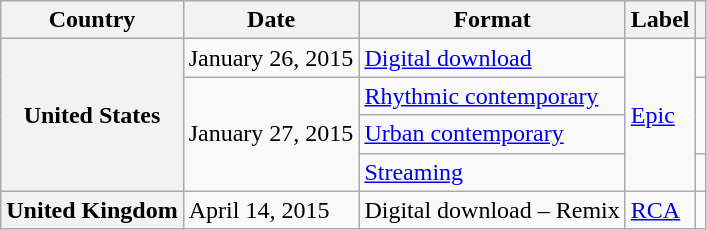<table class="wikitable plainrowheaders">
<tr>
<th scope="col">Country</th>
<th scope="col">Date</th>
<th scope="col">Format</th>
<th scope="col">Label</th>
<th scope="col"></th>
</tr>
<tr>
<th scope="row" rowspan="4">United States</th>
<td>January 26, 2015</td>
<td><a href='#'>Digital download</a></td>
<td rowspan="4"><a href='#'>Epic</a></td>
<td></td>
</tr>
<tr>
<td rowspan="3">January 27, 2015</td>
<td><a href='#'>Rhythmic contemporary</a></td>
<td rowspan="2"></td>
</tr>
<tr>
<td><a href='#'>Urban contemporary</a></td>
</tr>
<tr>
<td><a href='#'>Streaming</a></td>
<td></td>
</tr>
<tr>
<th scope="row">United Kingdom</th>
<td>April 14, 2015</td>
<td>Digital download – Remix</td>
<td><a href='#'>RCA</a></td>
<td></td>
</tr>
</table>
